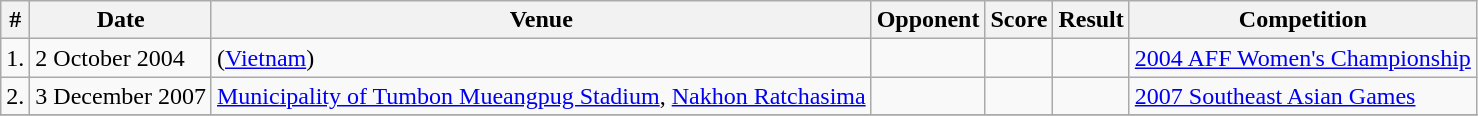<table class="wikitable">
<tr>
<th>#</th>
<th>Date</th>
<th>Venue</th>
<th>Opponent</th>
<th>Score</th>
<th>Result</th>
<th>Competition</th>
</tr>
<tr>
<td>1.</td>
<td>2 October 2004</td>
<td>(<a href='#'>Vietnam</a>)</td>
<td></td>
<td></td>
<td></td>
<td><a href='#'>2004 AFF Women's Championship</a></td>
</tr>
<tr>
<td>2.</td>
<td>3 December 2007</td>
<td><a href='#'>Municipality of Tumbon Mueangpug Stadium</a>, <a href='#'>Nakhon Ratchasima</a></td>
<td></td>
<td></td>
<td></td>
<td><a href='#'>2007 Southeast Asian Games</a></td>
</tr>
<tr>
</tr>
</table>
